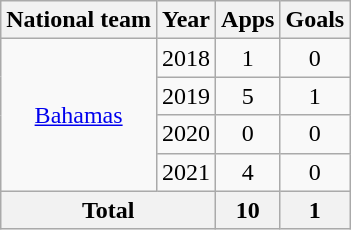<table class="wikitable" style="text-align:center">
<tr>
<th>National team</th>
<th>Year</th>
<th>Apps</th>
<th>Goals</th>
</tr>
<tr>
<td rowspan="4"><a href='#'>Bahamas</a></td>
<td>2018</td>
<td>1</td>
<td>0</td>
</tr>
<tr>
<td>2019</td>
<td>5</td>
<td>1</td>
</tr>
<tr>
<td>2020</td>
<td>0</td>
<td>0</td>
</tr>
<tr>
<td>2021</td>
<td>4</td>
<td>0</td>
</tr>
<tr>
<th colspan=2>Total</th>
<th>10</th>
<th>1</th>
</tr>
</table>
